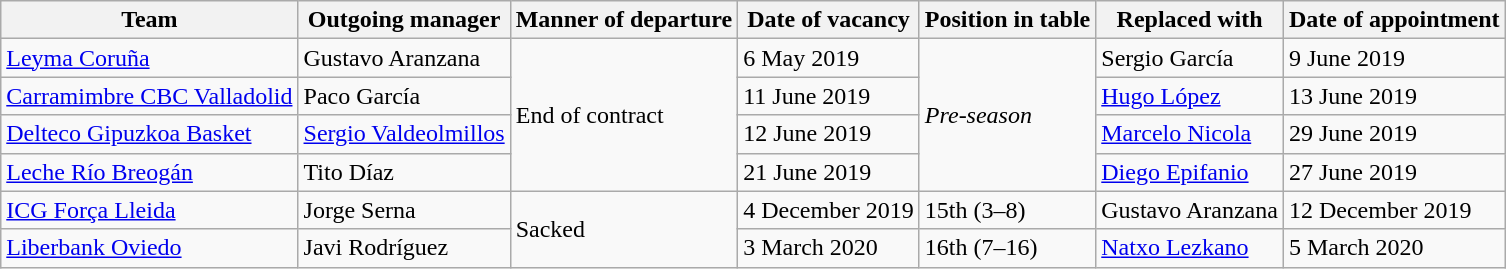<table class="wikitable sortable">
<tr>
<th>Team</th>
<th>Outgoing manager</th>
<th>Manner of departure</th>
<th>Date of vacancy</th>
<th>Position in table</th>
<th>Replaced with</th>
<th>Date of appointment</th>
</tr>
<tr>
<td><a href='#'>Leyma Coruña</a></td>
<td>Gustavo Aranzana</td>
<td rowspan=4>End of contract</td>
<td>6 May 2019</td>
<td rowspan=4><em>Pre-season</em></td>
<td>Sergio García</td>
<td>9 June 2019</td>
</tr>
<tr>
<td><a href='#'>Carramimbre CBC Valladolid</a></td>
<td>Paco García</td>
<td>11 June 2019</td>
<td><a href='#'>Hugo López</a></td>
<td>13 June 2019</td>
</tr>
<tr>
<td><a href='#'>Delteco Gipuzkoa Basket</a></td>
<td><a href='#'>Sergio Valdeolmillos</a></td>
<td>12 June 2019</td>
<td><a href='#'>Marcelo Nicola</a></td>
<td>29 June 2019</td>
</tr>
<tr>
<td><a href='#'>Leche Río Breogán</a></td>
<td>Tito Díaz</td>
<td>21 June 2019</td>
<td><a href='#'>Diego Epifanio</a></td>
<td>27 June 2019</td>
</tr>
<tr>
<td><a href='#'>ICG Força Lleida</a></td>
<td>Jorge Serna</td>
<td rowspan=2>Sacked</td>
<td>4 December 2019</td>
<td>15th (3–8)</td>
<td>Gustavo Aranzana</td>
<td>12 December 2019</td>
</tr>
<tr>
<td><a href='#'>Liberbank Oviedo</a></td>
<td>Javi Rodríguez</td>
<td>3 March 2020</td>
<td>16th (7–16)</td>
<td><a href='#'>Natxo Lezkano</a></td>
<td>5 March 2020</td>
</tr>
</table>
